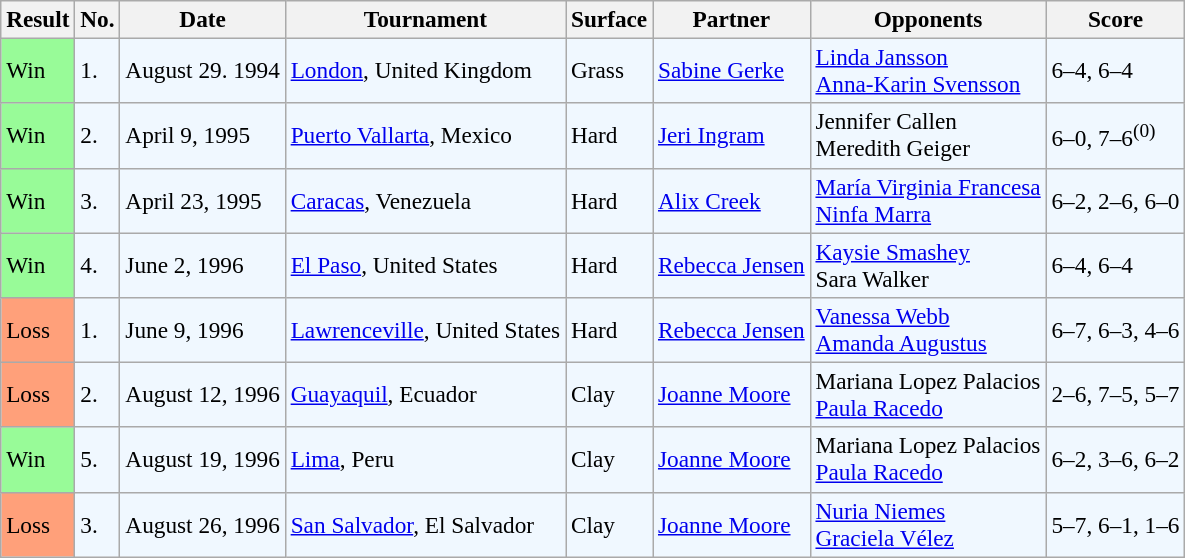<table class="sortable wikitable" style=font-size:97%>
<tr>
<th>Result</th>
<th>No.</th>
<th>Date</th>
<th>Tournament</th>
<th>Surface</th>
<th>Partner</th>
<th>Opponents</th>
<th>Score</th>
</tr>
<tr style="background:#f0f8ff;">
<td style="background:#98fb98;">Win</td>
<td>1.</td>
<td>August 29. 1994</td>
<td><a href='#'>London</a>, United Kingdom</td>
<td>Grass</td>
<td> <a href='#'>Sabine Gerke</a></td>
<td> <a href='#'>Linda Jansson</a> <br>  <a href='#'>Anna-Karin Svensson</a></td>
<td>6–4, 6–4</td>
</tr>
<tr bgcolor="#f0f8ff">
<td style="background:#98fb98;">Win</td>
<td>2.</td>
<td>April 9, 1995</td>
<td><a href='#'>Puerto Vallarta</a>, Mexico</td>
<td>Hard</td>
<td> <a href='#'>Jeri Ingram</a></td>
<td> Jennifer Callen <br>  Meredith Geiger</td>
<td>6–0, 7–6<sup>(0)</sup></td>
</tr>
<tr style="background:#f0f8ff;">
<td style="background:#98fb98;">Win</td>
<td>3.</td>
<td>April 23, 1995</td>
<td><a href='#'>Caracas</a>, Venezuela</td>
<td>Hard</td>
<td> <a href='#'>Alix Creek</a></td>
<td> <a href='#'>María Virginia Francesa</a> <br>  <a href='#'>Ninfa Marra</a></td>
<td>6–2, 2–6, 6–0</td>
</tr>
<tr bgcolor="#f0f8ff">
<td style="background:#98fb98;">Win</td>
<td>4.</td>
<td>June 2, 1996</td>
<td><a href='#'>El Paso</a>, United States</td>
<td>Hard</td>
<td> <a href='#'>Rebecca Jensen</a></td>
<td> <a href='#'>Kaysie Smashey</a> <br>  Sara Walker</td>
<td>6–4, 6–4</td>
</tr>
<tr style="background:#f0f8ff;">
<td style="background:#ffa07a;">Loss</td>
<td>1.</td>
<td>June 9, 1996</td>
<td><a href='#'>Lawrenceville</a>, United States</td>
<td>Hard</td>
<td> <a href='#'>Rebecca Jensen</a></td>
<td> <a href='#'>Vanessa Webb</a><br>  <a href='#'>Amanda Augustus</a></td>
<td>6–7, 6–3, 4–6</td>
</tr>
<tr bgcolor="#f0f8ff">
<td style="background:#ffa07a;">Loss</td>
<td>2.</td>
<td>August 12, 1996</td>
<td><a href='#'>Guayaquil</a>, Ecuador</td>
<td>Clay</td>
<td> <a href='#'>Joanne Moore</a></td>
<td> Mariana Lopez Palacios <br>  <a href='#'>Paula Racedo</a></td>
<td>2–6, 7–5, 5–7</td>
</tr>
<tr bgcolor="#f0f8ff">
<td style="background:#98fb98;">Win</td>
<td>5.</td>
<td>August 19, 1996</td>
<td><a href='#'>Lima</a>, Peru</td>
<td>Clay</td>
<td> <a href='#'>Joanne Moore</a></td>
<td> Mariana Lopez Palacios <br>  <a href='#'>Paula Racedo</a></td>
<td>6–2, 3–6, 6–2</td>
</tr>
<tr style="background:#f0f8ff;">
<td style="background:#ffa07a;">Loss</td>
<td>3.</td>
<td>August 26, 1996</td>
<td><a href='#'>San Salvador</a>, El Salvador</td>
<td>Clay</td>
<td> <a href='#'>Joanne Moore</a></td>
<td> <a href='#'>Nuria Niemes</a> <br>  <a href='#'>Graciela Vélez</a></td>
<td>5–7, 6–1, 1–6</td>
</tr>
</table>
